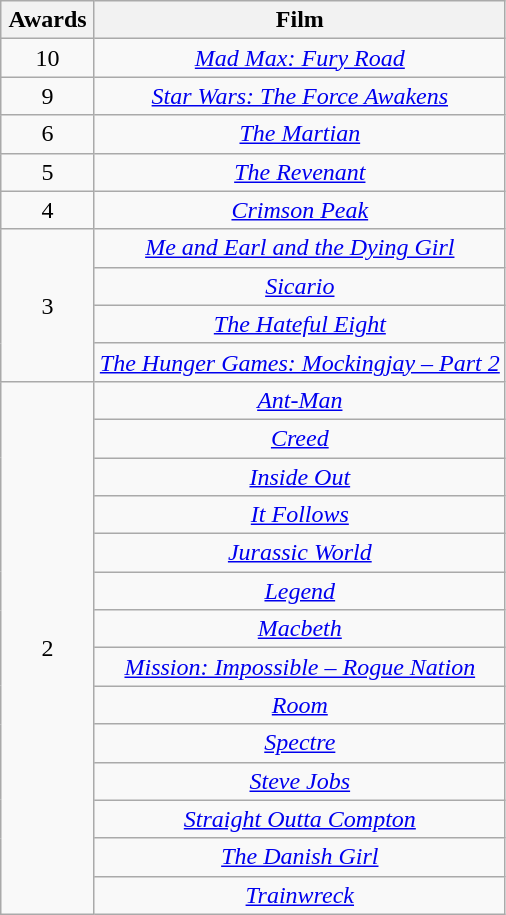<table class="wikitable" style="text-align:center;">
<tr>
<th scope="col" width="55">Awards</th>
<th scope="col">Film</th>
</tr>
<tr>
<td rowspan=1>10</td>
<td><em><a href='#'>Mad Max: Fury Road</a></em></td>
</tr>
<tr>
<td rowspan=1>9</td>
<td><em><a href='#'>Star Wars: The Force Awakens</a></em></td>
</tr>
<tr>
<td rowspan=1>6</td>
<td><em><a href='#'>The Martian</a></em></td>
</tr>
<tr>
<td rowspan=1>5</td>
<td><em><a href='#'>The Revenant</a></em></td>
</tr>
<tr>
<td rowspan=1>4</td>
<td><em><a href='#'>Crimson Peak</a></em></td>
</tr>
<tr>
<td rowspan=4>3</td>
<td><em><a href='#'>Me and Earl and the Dying Girl</a></em></td>
</tr>
<tr>
<td><em><a href='#'>Sicario</a></em></td>
</tr>
<tr>
<td><em><a href='#'>The Hateful Eight</a></em></td>
</tr>
<tr>
<td><em><a href='#'>The Hunger Games: Mockingjay – Part 2</a></em></td>
</tr>
<tr>
<td rowspan=14>2</td>
<td><em><a href='#'>Ant-Man</a></em></td>
</tr>
<tr>
<td><em><a href='#'>Creed</a></em></td>
</tr>
<tr>
<td><em><a href='#'>Inside Out</a></em></td>
</tr>
<tr>
<td><em><a href='#'>It Follows</a></em></td>
</tr>
<tr>
<td><em><a href='#'>Jurassic World</a></em></td>
</tr>
<tr>
<td><em><a href='#'>Legend</a></em></td>
</tr>
<tr>
<td><em><a href='#'>Macbeth</a></em></td>
</tr>
<tr>
<td><em><a href='#'>Mission: Impossible – Rogue Nation</a></em></td>
</tr>
<tr>
<td><em><a href='#'>Room</a></em></td>
</tr>
<tr>
<td><em><a href='#'>Spectre</a></em></td>
</tr>
<tr>
<td><em><a href='#'>Steve Jobs</a></em></td>
</tr>
<tr>
<td><em><a href='#'>Straight Outta Compton</a></em></td>
</tr>
<tr>
<td><em><a href='#'>The Danish Girl</a></em></td>
</tr>
<tr>
<td><em><a href='#'>Trainwreck</a></em></td>
</tr>
</table>
